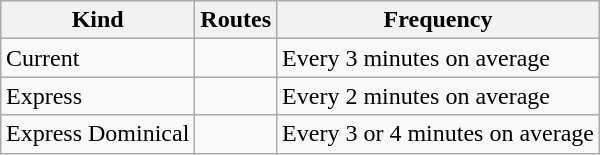<table class="wikitable" style="margin: 1em auto;">
<tr>
<th>Kind</th>
<th>Routes</th>
<th>Frequency</th>
</tr>
<tr>
<td>Current</td>
<td></td>
<td>Every 3 minutes on average</td>
</tr>
<tr>
<td>Express</td>
<td>   </td>
<td>Every 2 minutes on average</td>
</tr>
<tr>
<td>Express Dominical</td>
<td></td>
<td>Every 3 or 4 minutes on average</td>
</tr>
</table>
